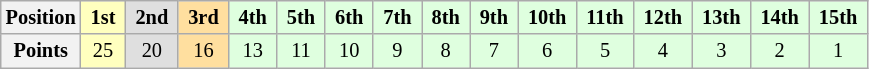<table class="wikitable" style="font-size:85%; text-align:center">
<tr>
<th>Position</th>
<td style="background:#ffffbf;"> <strong>1st</strong> </td>
<td style="background:#dfdfdf;"> <strong>2nd</strong> </td>
<td style="background:#ffdf9f;"> <strong>3rd</strong> </td>
<td style="background:#dfffdf;"> <strong>4th</strong> </td>
<td style="background:#dfffdf;"> <strong>5th</strong> </td>
<td style="background:#dfffdf;"> <strong>6th</strong> </td>
<td style="background:#dfffdf;"> <strong>7th</strong> </td>
<td style="background:#dfffdf;"> <strong>8th</strong> </td>
<td style="background:#dfffdf;"> <strong>9th</strong> </td>
<td style="background:#dfffdf;"> <strong>10th</strong> </td>
<td style="background:#dfffdf;"> <strong>11th</strong> </td>
<td style="background:#dfffdf;"> <strong>12th</strong> </td>
<td style="background:#dfffdf;"> <strong>13th</strong> </td>
<td style="background:#dfffdf;"> <strong>14th</strong> </td>
<td style="background:#dfffdf;"> <strong>15th</strong> </td>
</tr>
<tr>
<th>Points</th>
<td style="background:#ffffbf;">25</td>
<td style="background:#dfdfdf;">20</td>
<td style="background:#ffdf9f;">16</td>
<td style="background:#dfffdf;">13</td>
<td style="background:#dfffdf;">11</td>
<td style="background:#dfffdf;">10</td>
<td style="background:#dfffdf;">9</td>
<td style="background:#dfffdf;">8</td>
<td style="background:#dfffdf;">7</td>
<td style="background:#dfffdf;">6</td>
<td style="background:#dfffdf;">5</td>
<td style="background:#dfffdf;">4</td>
<td style="background:#dfffdf;">3</td>
<td style="background:#dfffdf;">2</td>
<td style="background:#dfffdf;">1</td>
</tr>
</table>
